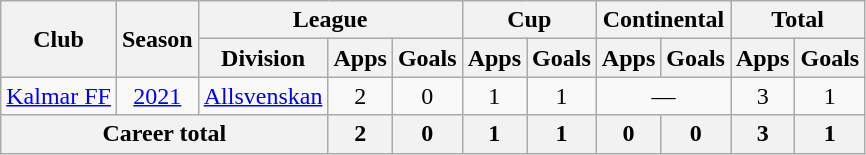<table class="wikitable" Style="text-align: center">
<tr>
<th rowspan="2">Club</th>
<th rowspan="2">Season</th>
<th colspan="3">League</th>
<th colspan="2">Cup</th>
<th colspan="2">Continental</th>
<th colspan="2">Total</th>
</tr>
<tr>
<th>Division</th>
<th>Apps</th>
<th>Goals</th>
<th>Apps</th>
<th>Goals</th>
<th>Apps</th>
<th>Goals</th>
<th>Apps</th>
<th>Goals</th>
</tr>
<tr>
<td rowspan="1"><a href='#'>Kalmar FF</a></td>
<td><a href='#'>2021</a></td>
<td rowspan="1"><a href='#'>Allsvenskan</a></td>
<td>2</td>
<td>0</td>
<td>1</td>
<td>1</td>
<td colspan="2">—</td>
<td>3</td>
<td>1</td>
</tr>
<tr>
<th colspan="3">Career total</th>
<th>2</th>
<th>0</th>
<th>1</th>
<th>1</th>
<th>0</th>
<th>0</th>
<th>3</th>
<th>1</th>
</tr>
</table>
